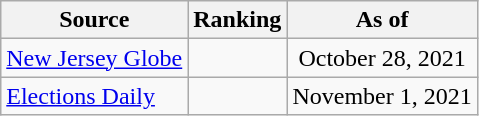<table class="wikitable" style="text-align:center">
<tr>
<th>Source</th>
<th>Ranking</th>
<th>As of</th>
</tr>
<tr>
<td align=left><a href='#'>New Jersey Globe</a></td>
<td></td>
<td>October 28, 2021</td>
</tr>
<tr>
<td align=left><a href='#'>Elections Daily</a></td>
<td></td>
<td>November 1, 2021</td>
</tr>
</table>
